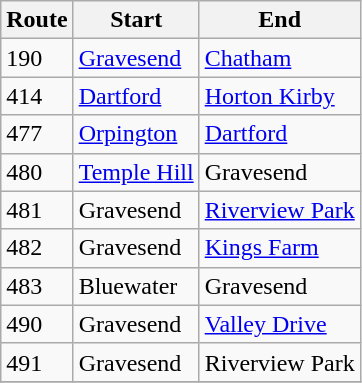<table class="wikitable sortable">
<tr>
<th>Route</th>
<th>Start</th>
<th>End</th>
</tr>
<tr>
<td>190</td>
<td><a href='#'>Gravesend</a></td>
<td><a href='#'>Chatham</a></td>
</tr>
<tr>
<td>414</td>
<td><a href='#'>Dartford</a></td>
<td><a href='#'>Horton Kirby</a></td>
</tr>
<tr>
<td>477</td>
<td><a href='#'>Orpington</a></td>
<td><a href='#'>Dartford</a></td>
</tr>
<tr>
<td>480</td>
<td><a href='#'>Temple Hill</a></td>
<td>Gravesend</td>
</tr>
<tr>
<td>481</td>
<td>Gravesend</td>
<td><a href='#'>Riverview Park</a></td>
</tr>
<tr>
<td>482</td>
<td>Gravesend</td>
<td><a href='#'>Kings Farm</a></td>
</tr>
<tr>
<td>483</td>
<td>Bluewater</td>
<td>Gravesend</td>
</tr>
<tr>
<td>490</td>
<td>Gravesend</td>
<td><a href='#'>Valley Drive</a></td>
</tr>
<tr>
<td>491</td>
<td>Gravesend</td>
<td>Riverview Park</td>
</tr>
<tr>
</tr>
</table>
